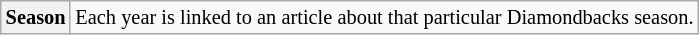<table class="wikitable plainrowheaders" style="font-size:85%">
<tr>
<th scope="row" style="text-align:center"><strong>Season</strong></th>
<td>Each year is linked to an article about that particular Diamondbacks season.<br></td>
</tr>
</table>
